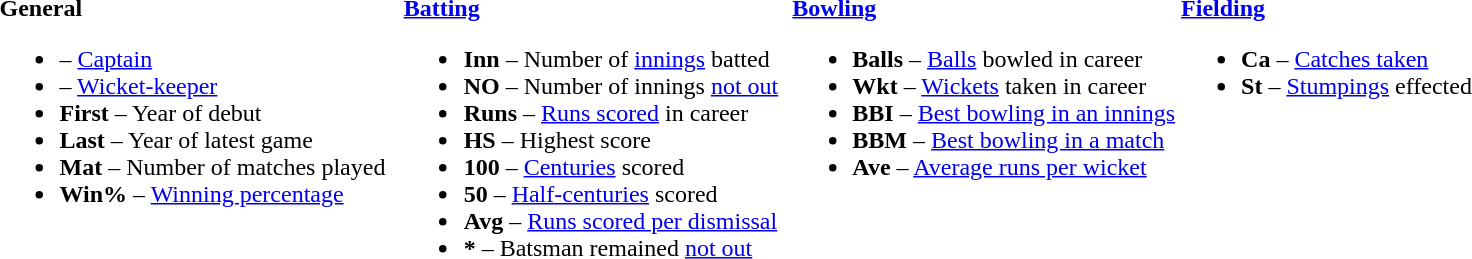<table>
<tr>
<td valign="top" style="width:26%"><br><strong>General</strong><ul><li> – <a href='#'>Captain</a></li><li> – <a href='#'>Wicket-keeper</a></li><li><strong>First</strong> – Year of debut</li><li><strong>Last</strong> – Year of latest game</li><li><strong>Mat</strong> – Number of matches played</li><li><strong>Win%</strong> – <a href='#'>Winning percentage</a></li></ul></td>
<td valign="top" style="width:25%"><br><strong><a href='#'>Batting</a></strong><ul><li><strong>Inn</strong> – Number of <a href='#'>innings</a> batted</li><li><strong>NO</strong> – Number of innings <a href='#'>not out</a></li><li><strong>Runs</strong> – <a href='#'>Runs scored</a> in career</li><li><strong>HS</strong> – Highest score</li><li><strong>100</strong> – <a href='#'>Centuries</a> scored</li><li><strong>50</strong> – <a href='#'>Half-centuries</a> scored</li><li><strong>Avg</strong> – <a href='#'>Runs scored per dismissal</a></li><li><strong>*</strong> – Batsman remained <a href='#'>not out</a></li></ul></td>
<td valign="top" style="width:25%"><br><strong><a href='#'>Bowling</a></strong><ul><li><strong>Balls</strong> – <a href='#'>Balls</a> bowled in career</li><li><strong>Wkt</strong> – <a href='#'>Wickets</a> taken in career</li><li><strong>BBI</strong> – <a href='#'>Best bowling in an innings</a></li><li><strong>BBM</strong> – <a href='#'>Best bowling in a match</a></li><li><strong>Ave</strong> – <a href='#'>Average runs per wicket</a></li></ul></td>
<td valign="top" style="width:24%"><br><strong><a href='#'>Fielding</a></strong><ul><li><strong>Ca</strong> – <a href='#'>Catches taken</a></li><li><strong>St</strong> – <a href='#'>Stumpings</a> effected</li></ul></td>
</tr>
</table>
